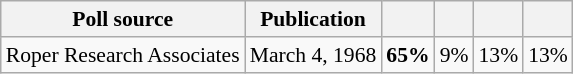<table class="wikitable" style="font-size:90%;text-align:center;">
<tr>
<th>Poll source</th>
<th>Publication</th>
<th></th>
<th></th>
<th></th>
<th></th>
</tr>
<tr>
<td>Roper Research Associates</td>
<td>March 4, 1968</td>
<td><strong>65%</strong></td>
<td>9%</td>
<td>13%</td>
<td>13%</td>
</tr>
</table>
